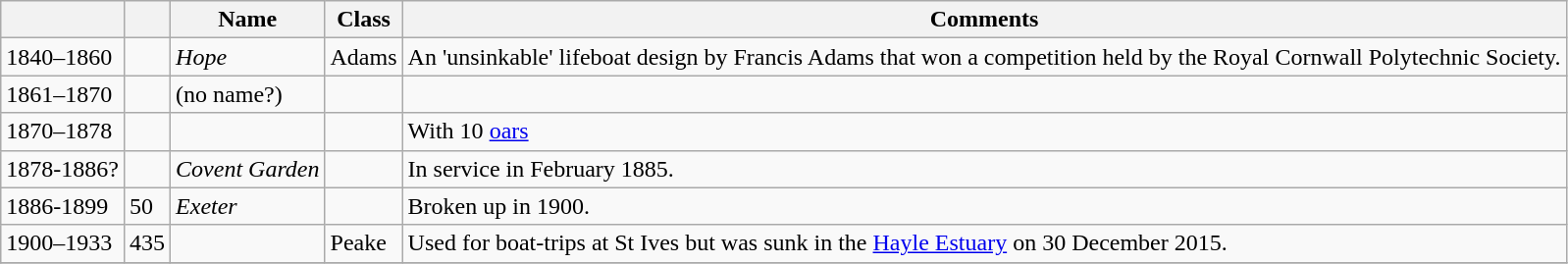<table class="wikitable sortable">
<tr>
<th></th>
<th></th>
<th>Name</th>
<th>Class</th>
<th class=unsortable>Comments</th>
</tr>
<tr>
<td>1840–1860</td>
<td></td>
<td><em>Hope</em></td>
<td>Adams</td>
<td>An 'unsinkable' lifeboat design by Francis Adams that won a competition held by the Royal Cornwall Polytechnic Society.</td>
</tr>
<tr>
<td>1861–1870</td>
<td></td>
<td>(no name?)</td>
<td></td>
<td></td>
</tr>
<tr>
<td>1870–1878</td>
<td></td>
<td><em></em></td>
<td></td>
<td>With 10 <a href='#'>oars</a></td>
</tr>
<tr>
<td>1878-1886?</td>
<td></td>
<td><em>Covent Garden</em></td>
<td></td>
<td>In service in February 1885.</td>
</tr>
<tr>
<td>1886-1899</td>
<td>50</td>
<td><em>Exeter</em></td>
<td></td>
<td>Broken up in 1900.</td>
</tr>
<tr>
<td>1900–1933</td>
<td>435</td>
<td></td>
<td>Peake</td>
<td>Used for boat-trips at St Ives but was sunk in the <a href='#'>Hayle Estuary</a> on 30 December 2015.</td>
</tr>
<tr>
</tr>
</table>
